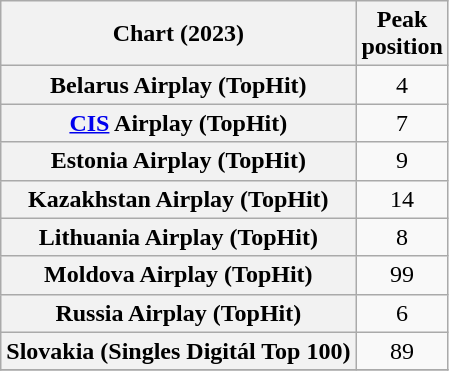<table class="wikitable sortable plainrowheaders" style="text-align:center">
<tr>
<th scope="col">Chart (2023)</th>
<th scope="col">Peak<br>position</th>
</tr>
<tr>
<th scope="row">Belarus Airplay (TopHit)</th>
<td>4</td>
</tr>
<tr>
<th scope="row"><a href='#'>CIS</a> Airplay (TopHit)</th>
<td>7</td>
</tr>
<tr>
<th scope="row">Estonia Airplay (TopHit)</th>
<td>9</td>
</tr>
<tr>
<th scope="row">Kazakhstan Airplay (TopHit)</th>
<td>14</td>
</tr>
<tr>
<th scope="row">Lithuania Airplay (TopHit)</th>
<td>8</td>
</tr>
<tr>
<th scope="row">Moldova Airplay (TopHit)</th>
<td>99</td>
</tr>
<tr>
<th scope="row">Russia Airplay (TopHit)</th>
<td>6</td>
</tr>
<tr>
<th scope="row">Slovakia (Singles Digitál Top 100)</th>
<td>89</td>
</tr>
<tr>
</tr>
</table>
